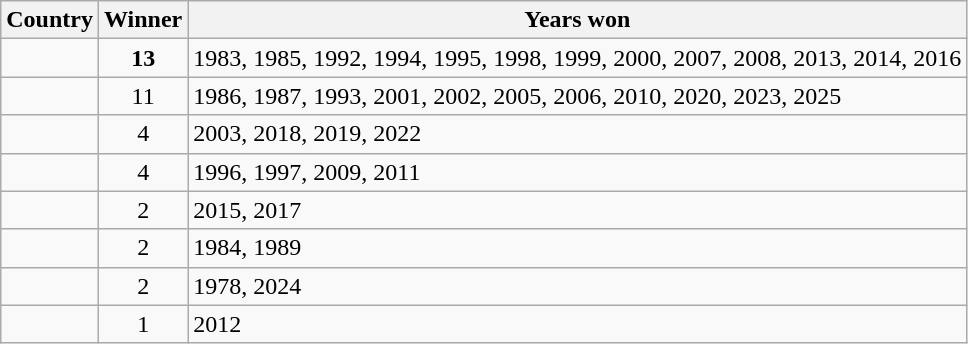<table class=wikitable>
<tr>
<th>Country</th>
<th>Winner</th>
<th>Years won</th>
</tr>
<tr>
<td></td>
<td align="center"><strong>13</strong></td>
<td>1983, 1985, 1992, 1994, 1995, 1998, 1999, 2000, 2007, 2008, 2013, 2014, 2016</td>
</tr>
<tr>
<td></td>
<td align="center">11</td>
<td>1986, 1987, 1993, 2001, 2002, 2005, 2006, 2010, 2020, 2023, 2025</td>
</tr>
<tr>
<td></td>
<td align="center">4</td>
<td>2003, 2018, 2019, 2022</td>
</tr>
<tr>
<td></td>
<td align="center">4</td>
<td>1996, 1997, 2009, 2011</td>
</tr>
<tr>
<td></td>
<td align="center">2</td>
<td>2015, 2017</td>
</tr>
<tr>
<td></td>
<td align="center">2</td>
<td>1984, 1989</td>
</tr>
<tr>
<td></td>
<td align="center">2</td>
<td>1978, 2024</td>
</tr>
<tr>
<td></td>
<td align="center">1</td>
<td>2012</td>
</tr>
</table>
